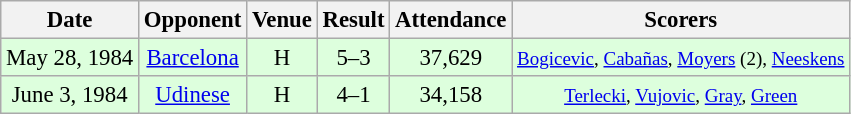<table class="wikitable" style="font-size:95%; text-align:center">
<tr>
<th>Date</th>
<th>Opponent</th>
<th>Venue</th>
<th>Result</th>
<th>Attendance</th>
<th>Scorers</th>
</tr>
<tr bgcolor="#ddffdd">
<td> May 28, 1984</td>
<td> <a href='#'>Barcelona</a></td>
<td>H</td>
<td>5–3</td>
<td>37,629</td>
<td><small><a href='#'>Bogicevic</a>, <a href='#'>Cabañas</a>, <a href='#'>Moyers</a> (2), <a href='#'>Neeskens</a></small></td>
</tr>
<tr bgcolor="#ddffdd">
<td> June 3, 1984</td>
<td> <a href='#'>Udinese</a></td>
<td>H</td>
<td>4–1</td>
<td>34,158</td>
<td><small><a href='#'>Terlecki</a>, <a href='#'>Vujovic</a>, <a href='#'>Gray</a>, <a href='#'>Green</a></small></td>
</tr>
</table>
